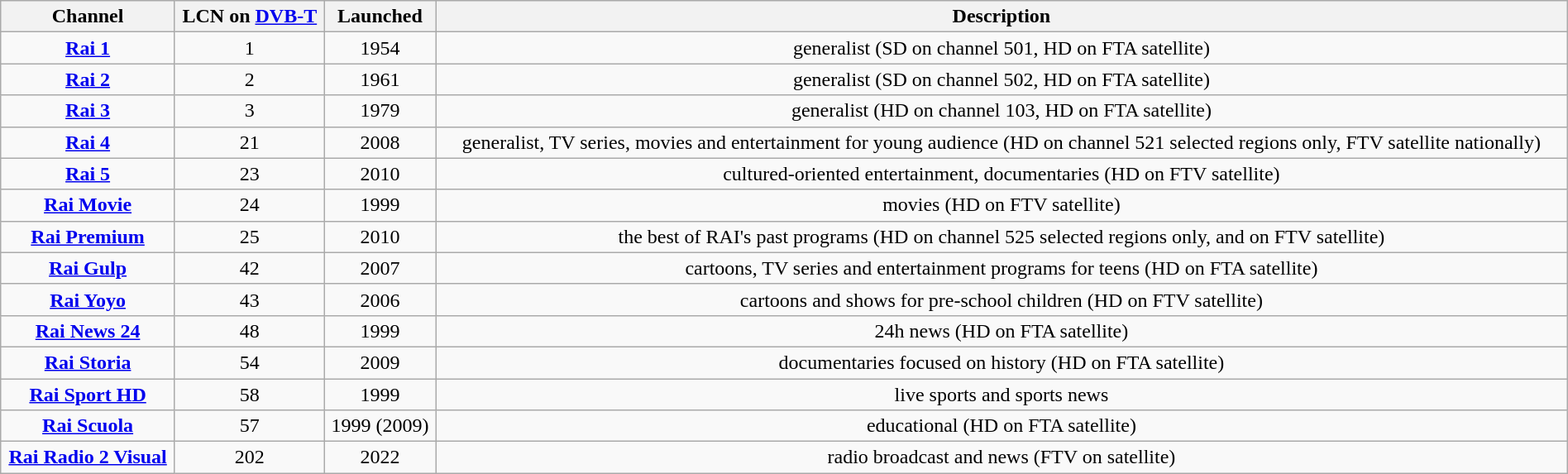<table class="wikitable" style="width:100%; margin-left:0.5em; margin-bottom:0.5em; text-align:center">
<tr>
<th>Channel</th>
<th>LCN on <a href='#'>DVB-T</a></th>
<th>Launched</th>
<th>Description</th>
</tr>
<tr>
<td><strong><a href='#'>Rai 1</a></strong></td>
<td>1</td>
<td>1954</td>
<td>generalist (SD on channel 501, HD on FTA satellite)</td>
</tr>
<tr>
<td><strong><a href='#'>Rai 2</a></strong></td>
<td>2</td>
<td>1961</td>
<td>generalist (SD on channel 502, HD on FTA satellite)</td>
</tr>
<tr>
<td><strong><a href='#'>Rai 3</a></strong></td>
<td>3</td>
<td>1979</td>
<td>generalist (HD on channel 103, HD on FTA satellite)</td>
</tr>
<tr>
<td><strong><a href='#'>Rai 4</a></strong></td>
<td>21</td>
<td>2008</td>
<td>generalist, TV series, movies and entertainment for young audience (HD on channel 521 selected regions only, FTV satellite nationally)</td>
</tr>
<tr>
<td><strong><a href='#'>Rai 5</a></strong></td>
<td>23</td>
<td>2010</td>
<td>cultured-oriented entertainment, documentaries (HD on FTV satellite)</td>
</tr>
<tr>
<td><strong><a href='#'>Rai Movie</a></strong></td>
<td>24</td>
<td>1999</td>
<td>movies (HD on FTV satellite)</td>
</tr>
<tr>
<td><strong><a href='#'>Rai Premium</a></strong></td>
<td>25</td>
<td>2010</td>
<td>the best of RAI's past programs (HD on channel 525 selected regions only, and on FTV satellite)</td>
</tr>
<tr>
<td><strong><a href='#'>Rai Gulp</a></strong></td>
<td>42</td>
<td>2007</td>
<td>cartoons, TV series and entertainment programs for teens (HD on FTA satellite)</td>
</tr>
<tr>
<td><strong><a href='#'>Rai Yoyo</a></strong></td>
<td>43</td>
<td>2006</td>
<td>cartoons and shows for pre-school children (HD on FTV satellite)</td>
</tr>
<tr>
<td><strong><a href='#'>Rai News 24</a></strong></td>
<td>48</td>
<td>1999</td>
<td>24h news (HD on FTA satellite)</td>
</tr>
<tr>
<td><strong><a href='#'>Rai Storia</a></strong></td>
<td>54</td>
<td>2009</td>
<td>documentaries focused on history (HD on FTA satellite)</td>
</tr>
<tr>
<td><strong><a href='#'>Rai Sport HD</a></strong></td>
<td>58</td>
<td>1999</td>
<td>live sports and sports news</td>
</tr>
<tr>
<td><strong><a href='#'>Rai Scuola</a></strong></td>
<td>57</td>
<td>1999 (2009)</td>
<td>educational (HD on FTA satellite)</td>
</tr>
<tr>
<td><strong><a href='#'>Rai Radio 2 Visual</a></strong></td>
<td>202</td>
<td>2022</td>
<td>radio broadcast and news (FTV on satellite)</td>
</tr>
</table>
